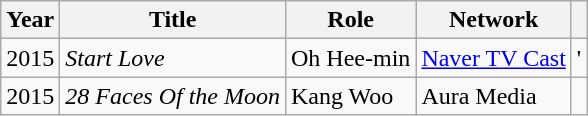<table class="wikitable">
<tr>
<th>Year</th>
<th>Title</th>
<th>Role</th>
<th>Network</th>
<th scope="col" class="unsortable"></th>
</tr>
<tr>
<td>2015</td>
<td><em>Start Love</em></td>
<td>Oh Hee-min</td>
<td><a href='#'> Naver TV Cast</a></td>
<td>'</td>
</tr>
<tr>
<td>2015</td>
<td><em>28 Faces Of the Moon</em></td>
<td>Kang Woo</td>
<td>Aura Media</td>
<td></td>
</tr>
</table>
